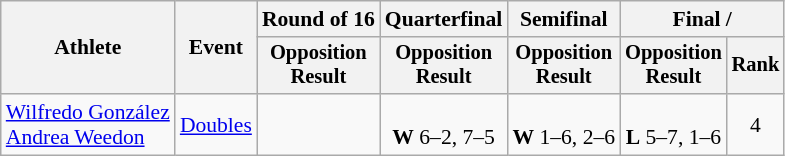<table class=wikitable style=font-size:90%;text-align:center>
<tr>
<th rowspan=2>Athlete</th>
<th rowspan=2>Event</th>
<th>Round of 16</th>
<th>Quarterfinal</th>
<th>Semifinal</th>
<th colspan=2>Final / </th>
</tr>
<tr style=font-size:95%>
<th>Opposition<br>Result</th>
<th>Opposition<br>Result</th>
<th>Opposition<br>Result</th>
<th>Opposition<br>Result</th>
<th>Rank</th>
</tr>
<tr>
<td align=left><a href='#'>Wilfredo González</a><br><a href='#'>Andrea Weedon</a></td>
<td align=left><a href='#'>Doubles</a></td>
<td></td>
<td><br><strong>W</strong> 6–2, 7–5</td>
<td><br><strong>W</strong> 1–6, 2–6</td>
<td><br><strong>L</strong> 5–7, 1–6</td>
<td>4</td>
</tr>
</table>
